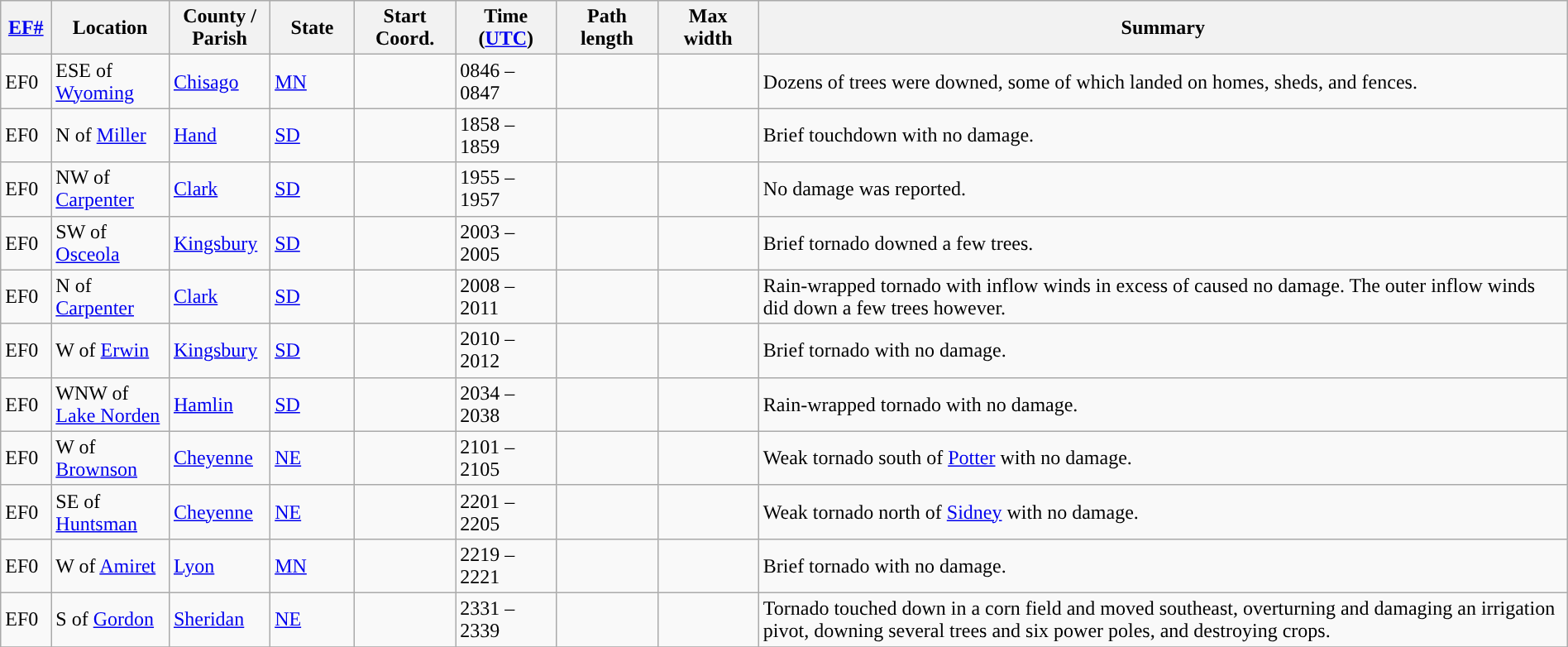<table class="wikitable sortable" style="width:100%;">
<tr>
<th scope="col" width="3%" align="center"><a href='#'>EF#</a></th>
<th scope="col" width="7%" align="center" class="unsortable">Location</th>
<th scope="col" width="6%" align="center" class="unsortable">County / Parish</th>
<th scope="col" width="5%" align="center">State</th>
<th scope="col" width="6%" align="center">Start Coord.</th>
<th scope="col" width="6%" align="center">Time (<a href='#'>UTC</a>)</th>
<th scope="col" width="6%" align="center">Path length</th>
<th scope="col" width="6%" align="center">Max width</th>
<th scope="col" width="48%" class="unsortable" align="center">Summary</th>
</tr>
<tr>
<td>EF0</td>
<td>ESE of <a href='#'>Wyoming</a></td>
<td><a href='#'>Chisago</a></td>
<td><a href='#'>MN</a></td>
<td></td>
<td>0846 – 0847</td>
<td></td>
<td></td>
<td>Dozens of trees were downed, some of which landed on homes, sheds, and fences.</td>
</tr>
<tr>
<td>EF0</td>
<td>N of <a href='#'>Miller</a></td>
<td><a href='#'>Hand</a></td>
<td><a href='#'>SD</a></td>
<td></td>
<td>1858 – 1859</td>
<td></td>
<td></td>
<td>Brief touchdown with no damage.</td>
</tr>
<tr>
<td>EF0</td>
<td>NW of <a href='#'>Carpenter</a></td>
<td><a href='#'>Clark</a></td>
<td><a href='#'>SD</a></td>
<td></td>
<td>1955 – 1957</td>
<td></td>
<td></td>
<td>No damage was reported.</td>
</tr>
<tr>
<td>EF0</td>
<td>SW of <a href='#'>Osceola</a></td>
<td><a href='#'>Kingsbury</a></td>
<td><a href='#'>SD</a></td>
<td></td>
<td>2003 – 2005</td>
<td></td>
<td></td>
<td>Brief tornado downed a few trees.</td>
</tr>
<tr>
<td>EF0</td>
<td>N of <a href='#'>Carpenter</a></td>
<td><a href='#'>Clark</a></td>
<td><a href='#'>SD</a></td>
<td></td>
<td>2008 – 2011</td>
<td></td>
<td></td>
<td>Rain-wrapped tornado with inflow winds in excess of  caused no damage. The outer inflow winds did down a few trees however.</td>
</tr>
<tr>
<td>EF0</td>
<td>W of <a href='#'>Erwin</a></td>
<td><a href='#'>Kingsbury</a></td>
<td><a href='#'>SD</a></td>
<td></td>
<td>2010 – 2012</td>
<td></td>
<td></td>
<td>Brief tornado with no damage.</td>
</tr>
<tr>
<td>EF0</td>
<td>WNW of <a href='#'>Lake Norden</a></td>
<td><a href='#'>Hamlin</a></td>
<td><a href='#'>SD</a></td>
<td></td>
<td>2034 – 2038</td>
<td></td>
<td></td>
<td>Rain-wrapped tornado with no damage.</td>
</tr>
<tr>
<td>EF0</td>
<td>W of <a href='#'>Brownson</a></td>
<td><a href='#'>Cheyenne</a></td>
<td><a href='#'>NE</a></td>
<td></td>
<td>2101 – 2105</td>
<td></td>
<td></td>
<td>Weak tornado south of <a href='#'>Potter</a> with no damage.</td>
</tr>
<tr>
<td>EF0</td>
<td>SE of <a href='#'>Huntsman</a></td>
<td><a href='#'>Cheyenne</a></td>
<td><a href='#'>NE</a></td>
<td></td>
<td>2201 – 2205</td>
<td></td>
<td></td>
<td>Weak tornado north of <a href='#'>Sidney</a> with no damage.</td>
</tr>
<tr>
<td>EF0</td>
<td>W of <a href='#'>Amiret</a></td>
<td><a href='#'>Lyon</a></td>
<td><a href='#'>MN</a></td>
<td></td>
<td>2219 – 2221</td>
<td></td>
<td></td>
<td>Brief tornado with no damage.</td>
</tr>
<tr>
<td>EF0</td>
<td>S of <a href='#'>Gordon</a></td>
<td><a href='#'>Sheridan</a></td>
<td><a href='#'>NE</a></td>
<td></td>
<td>2331 – 2339</td>
<td></td>
<td></td>
<td>Tornado touched down in a corn field and moved southeast, overturning and damaging an irrigation pivot, downing several trees and six power poles, and destroying crops.</td>
</tr>
<tr>
</tr>
</table>
